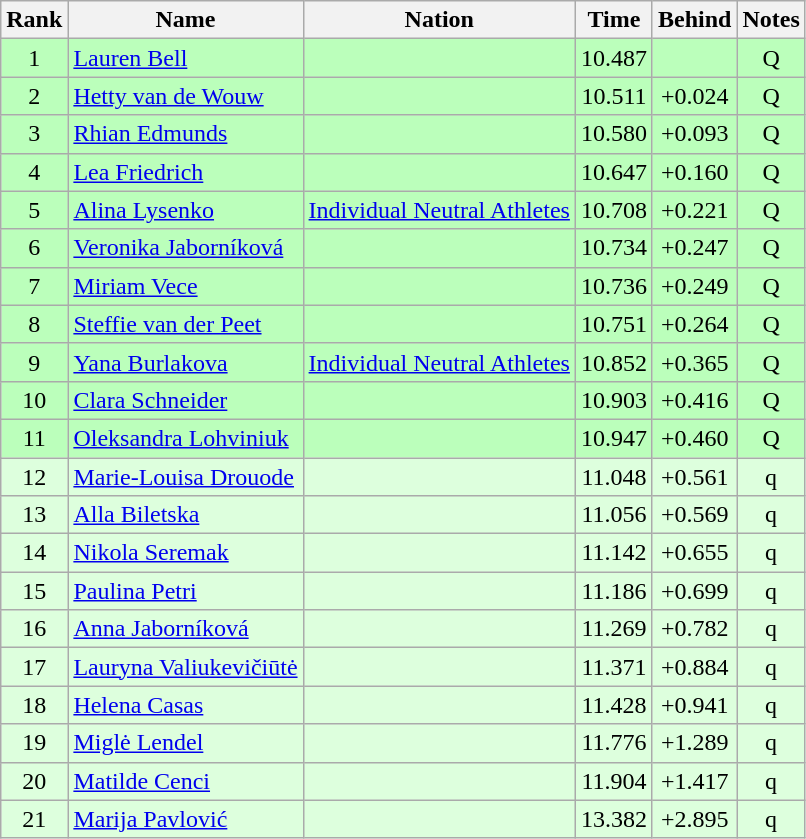<table class="wikitable sortable" style="text-align:center">
<tr>
<th>Rank</th>
<th>Name</th>
<th>Nation</th>
<th>Time</th>
<th>Behind</th>
<th>Notes</th>
</tr>
<tr bgcolor=bbffbb>
<td>1</td>
<td align=left><a href='#'>Lauren Bell</a></td>
<td align=left></td>
<td>10.487</td>
<td></td>
<td>Q</td>
</tr>
<tr bgcolor=bbffbb>
<td>2</td>
<td align=left><a href='#'>Hetty van de Wouw</a></td>
<td align=left></td>
<td>10.511</td>
<td>+0.024</td>
<td>Q</td>
</tr>
<tr bgcolor=bbffbb>
<td>3</td>
<td align=left><a href='#'>Rhian Edmunds</a></td>
<td align=left></td>
<td>10.580</td>
<td>+0.093</td>
<td>Q</td>
</tr>
<tr bgcolor=bbffbb>
<td>4</td>
<td align=left><a href='#'>Lea Friedrich</a></td>
<td align=left></td>
<td>10.647</td>
<td>+0.160</td>
<td>Q</td>
</tr>
<tr bgcolor=bbffbb>
<td>5</td>
<td align=left><a href='#'>Alina Lysenko</a></td>
<td align=left><a href='#'>Individual Neutral Athletes</a></td>
<td>10.708</td>
<td>+0.221</td>
<td>Q</td>
</tr>
<tr bgcolor=bbffbb>
<td>6</td>
<td align=left><a href='#'>Veronika Jaborníková</a></td>
<td align=left></td>
<td>10.734</td>
<td>+0.247</td>
<td>Q</td>
</tr>
<tr bgcolor=bbffbb>
<td>7</td>
<td align=left><a href='#'>Miriam Vece</a></td>
<td align=left></td>
<td>10.736</td>
<td>+0.249</td>
<td>Q</td>
</tr>
<tr bgcolor=bbffbb>
<td>8</td>
<td align=left><a href='#'>Steffie van der Peet</a></td>
<td align=left></td>
<td>10.751</td>
<td>+0.264</td>
<td>Q</td>
</tr>
<tr bgcolor=bbffbb>
<td>9</td>
<td align=left><a href='#'>Yana Burlakova</a></td>
<td align=left><a href='#'>Individual Neutral Athletes</a></td>
<td>10.852</td>
<td>+0.365</td>
<td>Q</td>
</tr>
<tr bgcolor=bbffbb>
<td>10</td>
<td align=left><a href='#'>Clara Schneider</a></td>
<td align=left></td>
<td>10.903</td>
<td>+0.416</td>
<td>Q</td>
</tr>
<tr bgcolor=bbffbb>
<td>11</td>
<td align=left><a href='#'>Oleksandra Lohviniuk</a></td>
<td align=left></td>
<td>10.947</td>
<td>+0.460</td>
<td>Q</td>
</tr>
<tr bgcolor=ddffdd>
<td>12</td>
<td align=left><a href='#'>Marie-Louisa Drouode</a></td>
<td align=left></td>
<td>11.048</td>
<td>+0.561</td>
<td>q</td>
</tr>
<tr bgcolor=ddffdd>
<td>13</td>
<td align=left><a href='#'>Alla Biletska</a></td>
<td align=left></td>
<td>11.056</td>
<td>+0.569</td>
<td>q</td>
</tr>
<tr bgcolor=ddffdd>
<td>14</td>
<td align=left><a href='#'>Nikola Seremak</a></td>
<td align=left></td>
<td>11.142</td>
<td>+0.655</td>
<td>q</td>
</tr>
<tr bgcolor=ddffdd>
<td>15</td>
<td align=left><a href='#'>Paulina Petri</a></td>
<td align=left></td>
<td>11.186</td>
<td>+0.699</td>
<td>q</td>
</tr>
<tr bgcolor=ddffdd>
<td>16</td>
<td align=left><a href='#'>Anna Jaborníková</a></td>
<td align=left></td>
<td>11.269</td>
<td>+0.782</td>
<td>q</td>
</tr>
<tr bgcolor=ddffdd>
<td>17</td>
<td align=left><a href='#'>Lauryna Valiukevičiūtė</a></td>
<td align=left></td>
<td>11.371</td>
<td>+0.884</td>
<td>q</td>
</tr>
<tr bgcolor=ddffdd>
<td>18</td>
<td align=left><a href='#'>Helena Casas</a></td>
<td align=left></td>
<td>11.428</td>
<td>+0.941</td>
<td>q</td>
</tr>
<tr bgcolor=ddffdd>
<td>19</td>
<td align=left><a href='#'>Miglė Lendel</a></td>
<td align=left></td>
<td>11.776</td>
<td>+1.289</td>
<td>q</td>
</tr>
<tr bgcolor=ddffdd>
<td>20</td>
<td align=left><a href='#'>Matilde Cenci</a></td>
<td align=left></td>
<td>11.904</td>
<td>+1.417</td>
<td>q</td>
</tr>
<tr bgcolor=ddffdd>
<td>21</td>
<td align=left><a href='#'>Marija Pavlović</a></td>
<td align=left></td>
<td>13.382</td>
<td>+2.895</td>
<td>q</td>
</tr>
</table>
